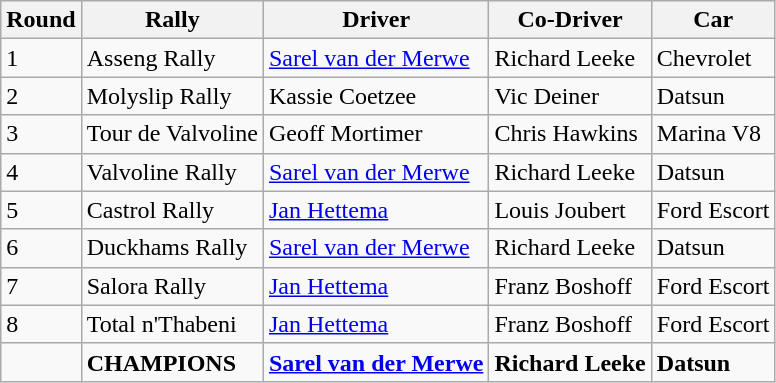<table class="wikitable">
<tr>
<th>Round</th>
<th>Rally</th>
<th>Driver</th>
<th>Co-Driver</th>
<th>Car</th>
</tr>
<tr>
<td>1</td>
<td>Asseng Rally</td>
<td><a href='#'>Sarel van der Merwe</a></td>
<td>Richard Leeke</td>
<td>Chevrolet</td>
</tr>
<tr>
<td>2</td>
<td>Molyslip Rally</td>
<td>Kassie Coetzee</td>
<td>Vic Deiner</td>
<td>Datsun</td>
</tr>
<tr>
<td>3</td>
<td>Tour de Valvoline</td>
<td>Geoff Mortimer</td>
<td>Chris Hawkins</td>
<td>Marina V8</td>
</tr>
<tr>
<td>4</td>
<td>Valvoline Rally</td>
<td><a href='#'>Sarel van der Merwe</a></td>
<td>Richard Leeke</td>
<td>Datsun</td>
</tr>
<tr>
<td>5</td>
<td>Castrol Rally</td>
<td><a href='#'>Jan Hettema</a></td>
<td>Louis Joubert</td>
<td>Ford Escort</td>
</tr>
<tr>
<td>6</td>
<td>Duckhams Rally</td>
<td><a href='#'>Sarel van der Merwe</a></td>
<td>Richard Leeke</td>
<td>Datsun</td>
</tr>
<tr>
<td>7</td>
<td>Salora Rally</td>
<td><a href='#'>Jan Hettema</a></td>
<td>Franz Boshoff</td>
<td>Ford Escort</td>
</tr>
<tr>
<td>8</td>
<td>Total n'Thabeni</td>
<td><a href='#'>Jan Hettema</a></td>
<td>Franz Boshoff</td>
<td>Ford Escort</td>
</tr>
<tr>
<td></td>
<td><strong>CHAMPIONS</strong></td>
<td><strong><a href='#'>Sarel van der Merwe</a></strong></td>
<td><strong>Richard Leeke</strong></td>
<td><strong>Datsun</strong></td>
</tr>
</table>
